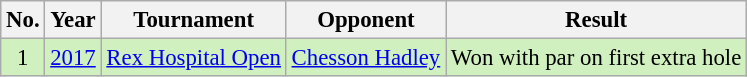<table class="wikitable" style="font-size:95%;">
<tr>
<th>No.</th>
<th>Year</th>
<th>Tournament</th>
<th>Opponent</th>
<th>Result</th>
</tr>
<tr style="background:#D0F0C0;">
<td align=center>1</td>
<td><a href='#'>2017</a></td>
<td><a href='#'>Rex Hospital Open</a></td>
<td> <a href='#'>Chesson Hadley</a></td>
<td>Won with par on first extra hole</td>
</tr>
</table>
